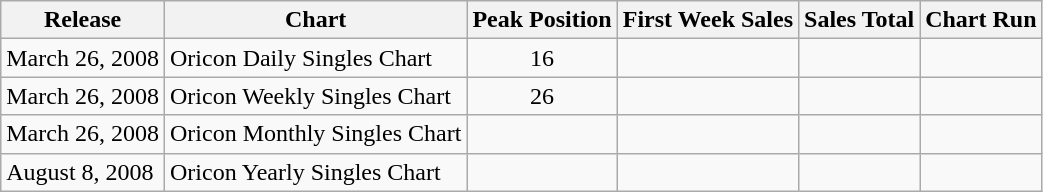<table class="wikitable" style="text-align: center;">
<tr>
<th>Release</th>
<th>Chart</th>
<th>Peak Position</th>
<th>First Week Sales</th>
<th>Sales Total</th>
<th>Chart Run</th>
</tr>
<tr>
<td align="left">March 26, 2008</td>
<td align="left">Oricon Daily Singles Chart</td>
<td>16</td>
<td></td>
<td></td>
<td></td>
</tr>
<tr>
<td align="left">March 26, 2008</td>
<td align="left">Oricon Weekly Singles Chart</td>
<td>26</td>
<td></td>
<td></td>
<td></td>
</tr>
<tr>
<td align="left">March 26, 2008</td>
<td align="left">Oricon Monthly Singles Chart</td>
<td></td>
<td></td>
<td></td>
<td></td>
</tr>
<tr>
<td align="left">August 8, 2008</td>
<td align="left">Oricon Yearly Singles Chart</td>
<td></td>
<td></td>
<td></td>
<td></td>
</tr>
</table>
